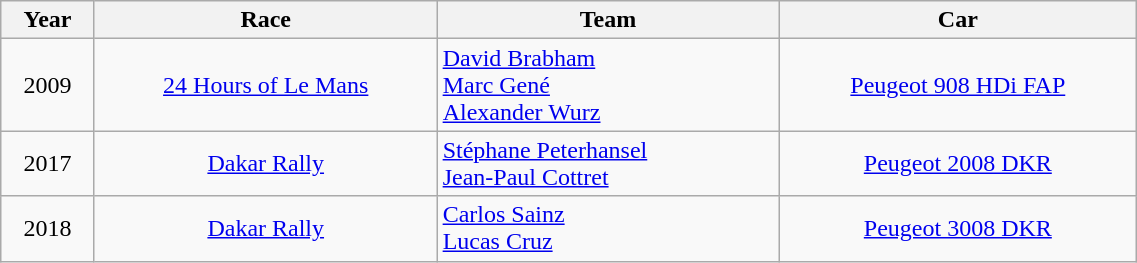<table class="wikitable" width=60% style="font-size:100%; text-align:center;">
<tr>
<th>Year</th>
<th>Race</th>
<th>Team</th>
<th>Car</th>
</tr>
<tr>
<td>2009</td>
<td><a href='#'>24 Hours of Le Mans</a></td>
<td align=left> <a href='#'>David Brabham</a><br> <a href='#'>Marc Gené</a><br> <a href='#'>Alexander Wurz</a></td>
<td><a href='#'>Peugeot 908 HDi FAP</a></td>
</tr>
<tr>
<td>2017</td>
<td><a href='#'>Dakar Rally</a></td>
<td align=left> <a href='#'>Stéphane Peterhansel</a><br> <a href='#'>Jean-Paul Cottret</a></td>
<td><a href='#'>Peugeot 2008 DKR</a></td>
</tr>
<tr>
<td>2018</td>
<td><a href='#'>Dakar Rally</a></td>
<td align=left> <a href='#'>Carlos Sainz</a><br> <a href='#'>Lucas Cruz</a></td>
<td><a href='#'>Peugeot 3008 DKR</a></td>
</tr>
</table>
